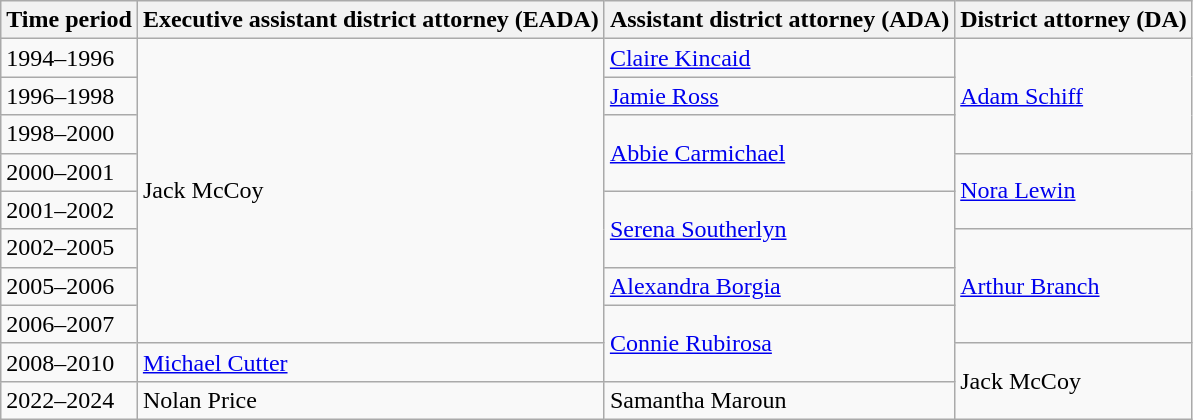<table class="wikitable">
<tr>
<th>Time period</th>
<th>Executive assistant district attorney (EADA)</th>
<th>Assistant district attorney (ADA)</th>
<th>District attorney (DA)</th>
</tr>
<tr>
<td>1994–1996</td>
<td rowspan="8">Jack McCoy</td>
<td><a href='#'>Claire Kincaid</a></td>
<td rowspan="3"><a href='#'>Adam Schiff</a></td>
</tr>
<tr>
<td>1996–1998</td>
<td><a href='#'>Jamie Ross</a></td>
</tr>
<tr>
<td>1998–2000</td>
<td rowspan="2"><a href='#'>Abbie Carmichael</a></td>
</tr>
<tr>
<td>2000–2001</td>
<td rowspan="2"><a href='#'>Nora Lewin</a></td>
</tr>
<tr>
<td>2001–2002</td>
<td rowspan="2"><a href='#'>Serena Southerlyn</a></td>
</tr>
<tr>
<td>2002–2005</td>
<td rowspan="3"><a href='#'>Arthur Branch</a></td>
</tr>
<tr>
<td>2005–2006</td>
<td><a href='#'>Alexandra Borgia</a></td>
</tr>
<tr>
<td>2006–2007</td>
<td rowspan="2"><a href='#'>Connie Rubirosa</a></td>
</tr>
<tr>
<td>2008–2010</td>
<td><a href='#'>Michael Cutter</a></td>
<td rowspan="2">Jack McCoy</td>
</tr>
<tr>
<td>2022–2024</td>
<td>Nolan Price</td>
<td>Samantha Maroun</td>
</tr>
</table>
